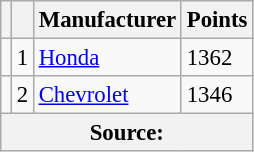<table class="wikitable" style="font-size: 95%;">
<tr>
<th scope="col"></th>
<th scope="col"></th>
<th scope="col">Manufacturer</th>
<th scope="col">Points</th>
</tr>
<tr>
<td align="left"></td>
<td align="center">1</td>
<td><a href='#'>Honda</a></td>
<td>1362</td>
</tr>
<tr>
<td align="left"></td>
<td align="center">2</td>
<td><a href='#'>Chevrolet</a></td>
<td>1346</td>
</tr>
<tr>
<th colspan=4>Source:</th>
</tr>
</table>
